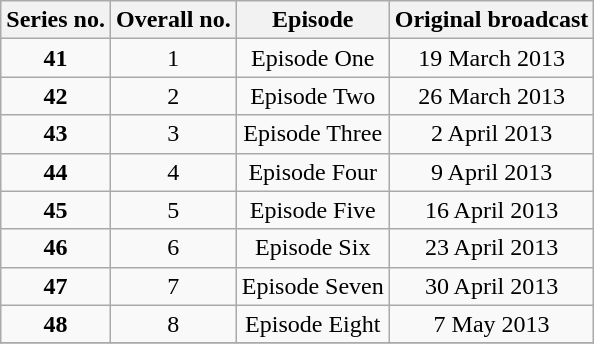<table class="wikitable" style="text-align:center;">
<tr>
<th>Series no.</th>
<th>Overall no.</th>
<th>Episode</th>
<th>Original broadcast</th>
</tr>
<tr>
<td><strong>41</strong></td>
<td>1</td>
<td>Episode One</td>
<td>19 March 2013</td>
</tr>
<tr>
<td><strong>42</strong></td>
<td>2</td>
<td>Episode Two</td>
<td>26 March 2013</td>
</tr>
<tr>
<td><strong>43</strong></td>
<td>3</td>
<td>Episode Three</td>
<td>2 April 2013</td>
</tr>
<tr>
<td><strong>44</strong></td>
<td>4</td>
<td>Episode Four</td>
<td>9 April 2013</td>
</tr>
<tr>
<td><strong>45</strong></td>
<td>5</td>
<td>Episode Five</td>
<td>16 April 2013</td>
</tr>
<tr>
<td><strong>46</strong></td>
<td>6</td>
<td>Episode Six</td>
<td>23 April 2013</td>
</tr>
<tr>
<td><strong>47</strong></td>
<td>7</td>
<td>Episode Seven</td>
<td>30 April 2013</td>
</tr>
<tr>
<td><strong>48</strong></td>
<td>8</td>
<td>Episode Eight</td>
<td>7 May 2013</td>
</tr>
<tr>
</tr>
</table>
